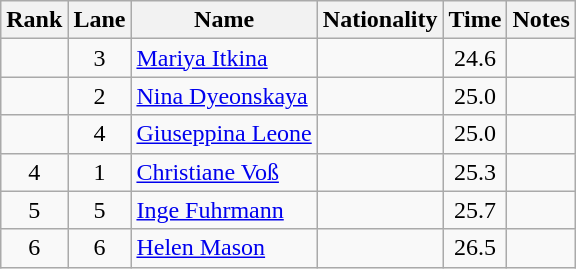<table class="wikitable sortable" style="text-align:center">
<tr>
<th>Rank</th>
<th>Lane</th>
<th>Name</th>
<th>Nationality</th>
<th>Time</th>
<th>Notes</th>
</tr>
<tr>
<td></td>
<td>3</td>
<td align=left><a href='#'>Mariya Itkina</a></td>
<td align=left></td>
<td>24.6</td>
<td></td>
</tr>
<tr>
<td></td>
<td>2</td>
<td align=left><a href='#'>Nina Dyeonskaya</a></td>
<td align=left></td>
<td>25.0</td>
<td></td>
</tr>
<tr>
<td></td>
<td>4</td>
<td align=left><a href='#'>Giuseppina Leone</a></td>
<td align=left></td>
<td>25.0</td>
<td></td>
</tr>
<tr>
<td>4</td>
<td>1</td>
<td align=left><a href='#'>Christiane Voß</a></td>
<td align=left></td>
<td>25.3</td>
<td></td>
</tr>
<tr>
<td>5</td>
<td>5</td>
<td align=left><a href='#'>Inge Fuhrmann</a></td>
<td align=left></td>
<td>25.7</td>
<td></td>
</tr>
<tr>
<td>6</td>
<td>6</td>
<td align=left><a href='#'>Helen Mason</a></td>
<td align=left></td>
<td>26.5</td>
<td></td>
</tr>
</table>
